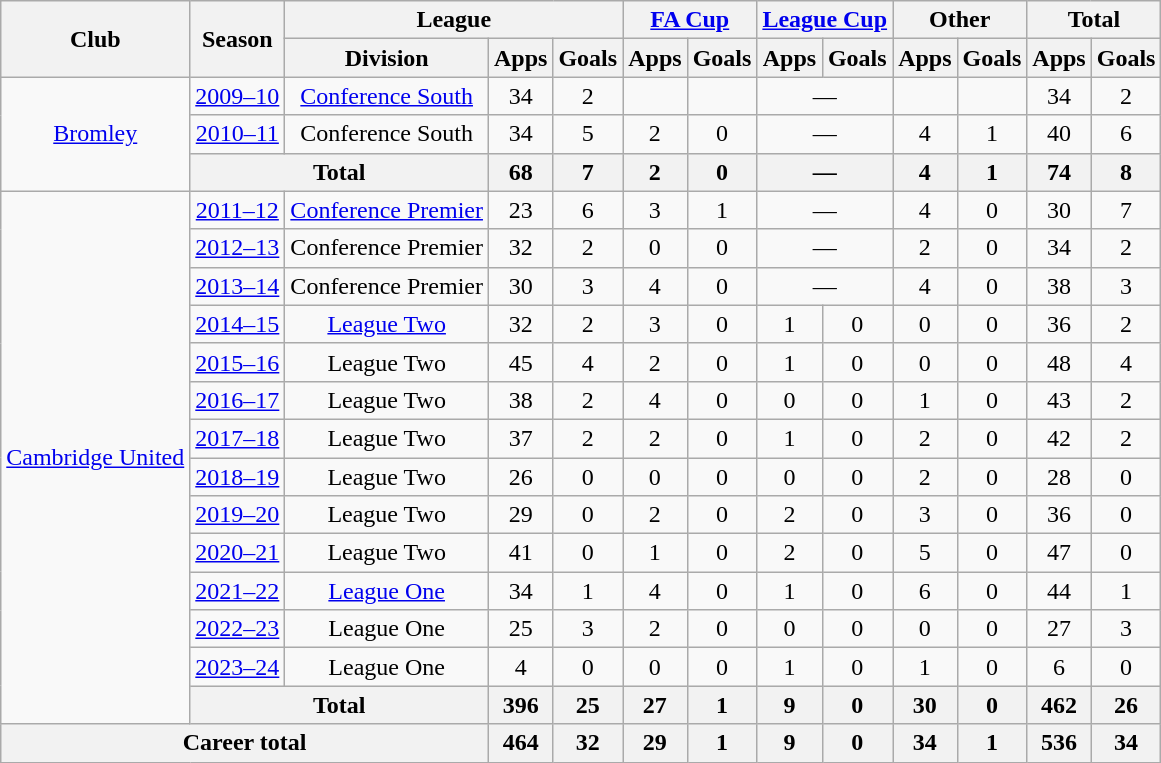<table class=wikitable style=text-align:center>
<tr>
<th rowspan=2>Club</th>
<th rowspan=2>Season</th>
<th colspan=3>League</th>
<th colspan=2><a href='#'>FA Cup</a></th>
<th colspan=2><a href='#'>League Cup</a></th>
<th colspan=2>Other</th>
<th colspan=2>Total</th>
</tr>
<tr>
<th>Division</th>
<th>Apps</th>
<th>Goals</th>
<th>Apps</th>
<th>Goals</th>
<th>Apps</th>
<th>Goals</th>
<th>Apps</th>
<th>Goals</th>
<th>Apps</th>
<th>Goals</th>
</tr>
<tr>
<td rowspan=3><a href='#'>Bromley</a></td>
<td><a href='#'>2009–10</a></td>
<td><a href='#'>Conference South</a></td>
<td>34</td>
<td>2</td>
<td></td>
<td></td>
<td colspan=2>—</td>
<td></td>
<td></td>
<td>34</td>
<td>2</td>
</tr>
<tr>
<td><a href='#'>2010–11</a></td>
<td>Conference South</td>
<td>34</td>
<td>5</td>
<td>2</td>
<td>0</td>
<td colspan=2>—</td>
<td>4</td>
<td>1</td>
<td>40</td>
<td>6</td>
</tr>
<tr>
<th colspan=2>Total</th>
<th>68</th>
<th>7</th>
<th>2</th>
<th>0</th>
<th colspan=2>—</th>
<th>4</th>
<th>1</th>
<th>74</th>
<th>8</th>
</tr>
<tr>
<td rowspan="14"><a href='#'>Cambridge United</a></td>
<td><a href='#'>2011–12</a></td>
<td><a href='#'>Conference Premier</a></td>
<td>23</td>
<td>6</td>
<td>3</td>
<td>1</td>
<td colspan=2>—</td>
<td>4</td>
<td>0</td>
<td>30</td>
<td>7</td>
</tr>
<tr>
<td><a href='#'>2012–13</a></td>
<td>Conference Premier</td>
<td>32</td>
<td>2</td>
<td>0</td>
<td>0</td>
<td colspan=2>—</td>
<td>2</td>
<td>0</td>
<td>34</td>
<td>2</td>
</tr>
<tr>
<td><a href='#'>2013–14</a></td>
<td>Conference Premier</td>
<td>30</td>
<td>3</td>
<td>4</td>
<td>0</td>
<td colspan=2>—</td>
<td>4</td>
<td>0</td>
<td>38</td>
<td>3</td>
</tr>
<tr>
<td><a href='#'>2014–15</a></td>
<td><a href='#'>League Two</a></td>
<td>32</td>
<td>2</td>
<td>3</td>
<td>0</td>
<td>1</td>
<td>0</td>
<td>0</td>
<td>0</td>
<td>36</td>
<td>2</td>
</tr>
<tr>
<td><a href='#'>2015–16</a></td>
<td>League Two</td>
<td>45</td>
<td>4</td>
<td>2</td>
<td>0</td>
<td>1</td>
<td>0</td>
<td>0</td>
<td>0</td>
<td>48</td>
<td>4</td>
</tr>
<tr>
<td><a href='#'>2016–17</a></td>
<td>League Two</td>
<td>38</td>
<td>2</td>
<td>4</td>
<td>0</td>
<td>0</td>
<td>0</td>
<td>1</td>
<td>0</td>
<td>43</td>
<td>2</td>
</tr>
<tr>
<td><a href='#'>2017–18</a></td>
<td>League Two</td>
<td>37</td>
<td>2</td>
<td>2</td>
<td>0</td>
<td>1</td>
<td>0</td>
<td>2</td>
<td>0</td>
<td>42</td>
<td>2</td>
</tr>
<tr>
<td><a href='#'>2018–19</a></td>
<td>League Two</td>
<td>26</td>
<td>0</td>
<td>0</td>
<td>0</td>
<td>0</td>
<td>0</td>
<td>2</td>
<td>0</td>
<td>28</td>
<td>0</td>
</tr>
<tr>
<td><a href='#'>2019–20</a></td>
<td>League Two</td>
<td>29</td>
<td>0</td>
<td>2</td>
<td>0</td>
<td>2</td>
<td>0</td>
<td>3</td>
<td>0</td>
<td>36</td>
<td>0</td>
</tr>
<tr>
<td><a href='#'>2020–21</a></td>
<td>League Two</td>
<td>41</td>
<td>0</td>
<td>1</td>
<td>0</td>
<td>2</td>
<td>0</td>
<td>5</td>
<td>0</td>
<td>47</td>
<td>0</td>
</tr>
<tr>
<td><a href='#'>2021–22</a></td>
<td><a href='#'>League One</a></td>
<td>34</td>
<td>1</td>
<td>4</td>
<td>0</td>
<td>1</td>
<td>0</td>
<td>6</td>
<td>0</td>
<td>44</td>
<td>1</td>
</tr>
<tr>
<td><a href='#'>2022–23</a></td>
<td>League One</td>
<td>25</td>
<td>3</td>
<td>2</td>
<td>0</td>
<td>0</td>
<td>0</td>
<td>0</td>
<td>0</td>
<td>27</td>
<td>3</td>
</tr>
<tr>
<td><a href='#'>2023–24</a></td>
<td>League One</td>
<td>4</td>
<td>0</td>
<td>0</td>
<td>0</td>
<td>1</td>
<td>0</td>
<td>1</td>
<td>0</td>
<td>6</td>
<td>0</td>
</tr>
<tr>
<th colspan="2">Total</th>
<th>396</th>
<th>25</th>
<th>27</th>
<th>1</th>
<th>9</th>
<th>0</th>
<th>30</th>
<th>0</th>
<th>462</th>
<th>26</th>
</tr>
<tr>
<th colspan="3">Career total</th>
<th>464</th>
<th>32</th>
<th>29</th>
<th>1</th>
<th>9</th>
<th>0</th>
<th>34</th>
<th>1</th>
<th>536</th>
<th>34</th>
</tr>
</table>
